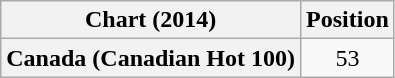<table class="wikitable plainrowheaders" style="text-align:center">
<tr>
<th scope="col">Chart (2014)</th>
<th scope="col">Position</th>
</tr>
<tr>
<th scope="row">Canada (Canadian Hot 100)</th>
<td align="center">53</td>
</tr>
</table>
